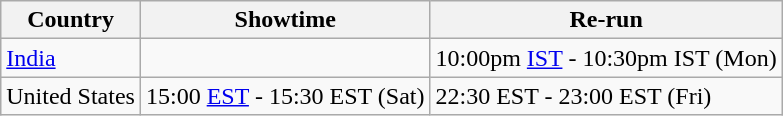<table class="wikitable">
<tr>
<th>Country</th>
<th>Showtime</th>
<th>Re-run</th>
</tr>
<tr>
<td><a href='#'>India</a></td>
<td></td>
<td>10:00pm <a href='#'>IST</a> - 10:30pm IST (Mon)</td>
</tr>
<tr>
<td>United States</td>
<td>15:00 <a href='#'>EST</a> - 15:30 EST (Sat)</td>
<td>22:30 EST - 23:00 EST (Fri)</td>
</tr>
</table>
